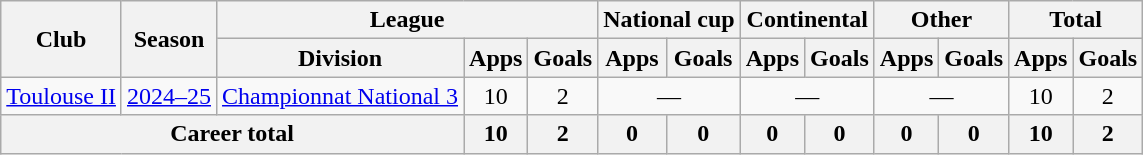<table class="wikitable" style="text-align:center">
<tr>
<th rowspan="2">Club</th>
<th rowspan="2">Season</th>
<th colspan="3">League</th>
<th colspan="2">National cup</th>
<th colspan="2">Continental</th>
<th colspan="2">Other</th>
<th colspan="2">Total</th>
</tr>
<tr>
<th>Division</th>
<th>Apps</th>
<th>Goals</th>
<th>Apps</th>
<th>Goals</th>
<th>Apps</th>
<th>Goals</th>
<th>Apps</th>
<th>Goals</th>
<th>Apps</th>
<th>Goals</th>
</tr>
<tr>
<td><a href='#'>Toulouse II</a></td>
<td><a href='#'>2024–25</a></td>
<td><a href='#'>Championnat National 3</a></td>
<td>10</td>
<td>2</td>
<td colspan="2">—</td>
<td colspan="2">—</td>
<td colspan="2">—</td>
<td>10</td>
<td>2</td>
</tr>
<tr>
<th colspan="3">Career total</th>
<th>10</th>
<th>2</th>
<th>0</th>
<th>0</th>
<th>0</th>
<th>0</th>
<th>0</th>
<th>0</th>
<th>10</th>
<th>2</th>
</tr>
</table>
